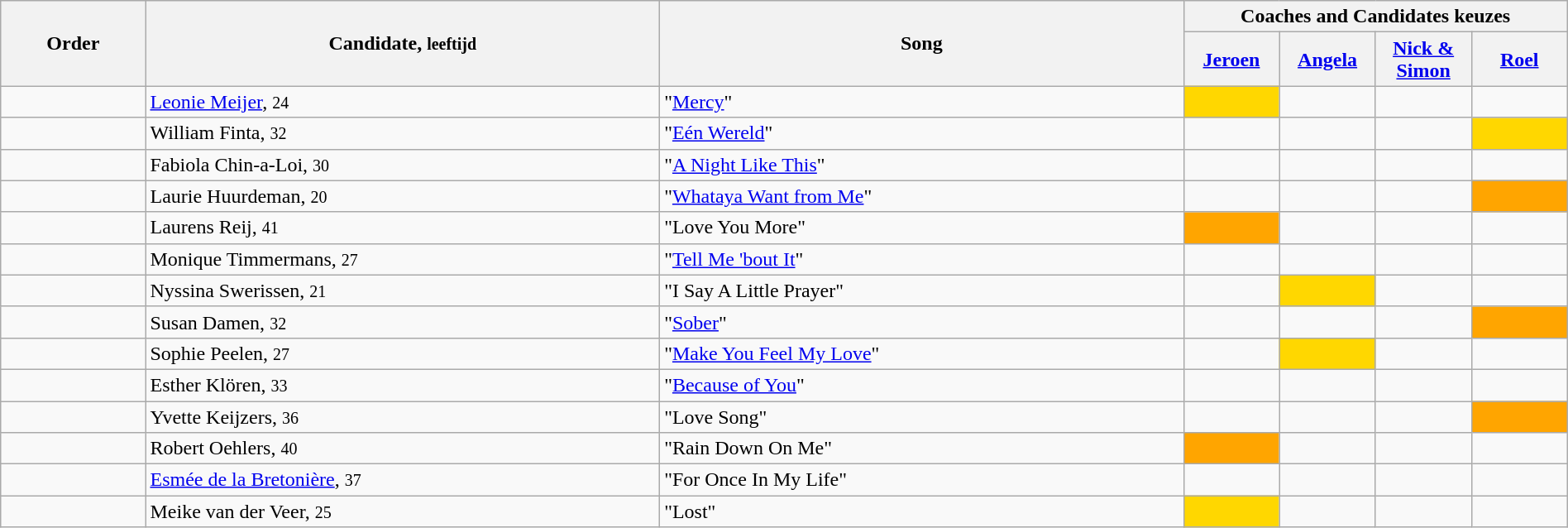<table class="wikitable" style="width:100%;">
<tr>
<th rowspan="2">Order</th>
<th rowspan="2">Candidate, <small>leeftijd</small></th>
<th rowspan="2">Song</th>
<th colspan="4">Coaches and Candidates keuzes</th>
</tr>
<tr>
<th width="70"><a href='#'>Jeroen</a></th>
<th width="70"><a href='#'>Angela</a></th>
<th width="70"><a href='#'>Nick & Simon</a></th>
<th width="70"><a href='#'>Roel</a></th>
</tr>
<tr>
<td></td>
<td><a href='#'>Leonie Meijer</a>, <small>24</small></td>
<td>"<a href='#'>Mercy</a>"</td>
<td style="background:gold;text-align:center;"></td>
<td></td>
<td style="text-align:center;"></td>
<td></td>
</tr>
<tr>
<td></td>
<td>William Finta, <small>32</small></td>
<td>"<a href='#'>Eén Wereld</a>"</td>
<td style="text-align:center;"></td>
<td></td>
<td></td>
<td style="background:gold;text-align:center;"></td>
</tr>
<tr>
<td></td>
<td>Fabiola Chin-a-Loi, <small>30</small></td>
<td>"<a href='#'>A Night Like This</a>"</td>
<td></td>
<td></td>
<td></td>
<td></td>
</tr>
<tr>
<td></td>
<td>Laurie Huurdeman, <small>20</small></td>
<td>"<a href='#'>Whataya Want from Me</a>"</td>
<td></td>
<td></td>
<td></td>
<td style="background:orange;text-align:center;"></td>
</tr>
<tr>
<td></td>
<td>Laurens Reij, <small>41</small></td>
<td>"Love You More"</td>
<td style="background:orange;text-align:center;"></td>
<td></td>
<td></td>
<td></td>
</tr>
<tr>
<td></td>
<td>Monique Timmermans, <small>27</small></td>
<td>"<a href='#'>Tell Me 'bout It</a>"</td>
<td></td>
<td></td>
<td></td>
<td></td>
</tr>
<tr>
<td></td>
<td>Nyssina Swerissen, <small>21</small></td>
<td>"I Say A Little Prayer"</td>
<td></td>
<td style="background:gold;text-align:center;"></td>
<td style="text-align:center;"></td>
<td style="text-align:center;"></td>
</tr>
<tr>
<td></td>
<td>Susan Damen, <small>32</small></td>
<td>"<a href='#'>Sober</a>"</td>
<td></td>
<td></td>
<td></td>
<td style="background:orange;text-align:center;"></td>
</tr>
<tr>
<td></td>
<td>Sophie Peelen, <small>27</small></td>
<td>"<a href='#'>Make You Feel My Love</a>"</td>
<td></td>
<td style="background:gold;text-align:center;"></td>
<td style="text-align:center;"></td>
<td></td>
</tr>
<tr>
<td></td>
<td>Esther Klören, <small>33</small></td>
<td>"<a href='#'>Because of You</a>"</td>
<td></td>
<td></td>
<td></td>
<td></td>
</tr>
<tr>
<td></td>
<td>Yvette Keijzers, <small>36</small></td>
<td>"Love Song"</td>
<td></td>
<td></td>
<td></td>
<td style="background:orange;text-align:center;"></td>
</tr>
<tr>
<td></td>
<td>Robert Oehlers, <small>40</small></td>
<td>"Rain Down On Me"</td>
<td style="background:orange;text-align:center;"></td>
<td></td>
<td></td>
<td></td>
</tr>
<tr>
<td></td>
<td><a href='#'>Esmée de la Bretonière</a>, <small>37</small></td>
<td>"For Once In My Life"</td>
<td></td>
<td></td>
<td></td>
<td></td>
</tr>
<tr>
<td></td>
<td>Meike van der Veer, <small>25</small></td>
<td>"Lost"</td>
<td style="background:gold;text-align:center;"></td>
<td style="text-align:center;"></td>
<td style="text-align:center;"></td>
<td></td>
</tr>
</table>
